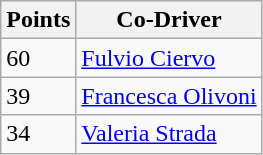<table class="wikitable">
<tr>
<th>Points</th>
<th>Co-Driver</th>
</tr>
<tr>
<td>60</td>
<td> <a href='#'>Fulvio Ciervo</a></td>
</tr>
<tr>
<td>39</td>
<td> <a href='#'>Francesca Olivoni</a></td>
</tr>
<tr>
<td>34</td>
<td> <a href='#'>Valeria Strada</a></td>
</tr>
</table>
